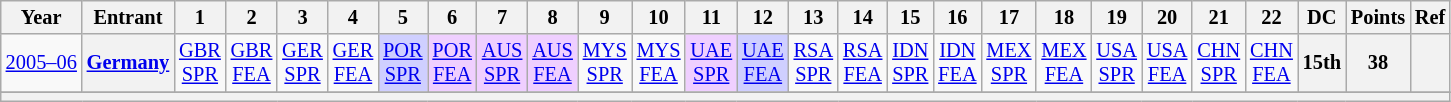<table class="wikitable" style="text-align:center; font-size:85%">
<tr>
<th>Year</th>
<th>Entrant</th>
<th>1</th>
<th>2</th>
<th>3</th>
<th>4</th>
<th>5</th>
<th>6</th>
<th>7</th>
<th>8</th>
<th>9</th>
<th>10</th>
<th>11</th>
<th>12</th>
<th>13</th>
<th>14</th>
<th>15</th>
<th>16</th>
<th>17</th>
<th>18</th>
<th>19</th>
<th>20</th>
<th>21</th>
<th>22</th>
<th>DC</th>
<th>Points</th>
<th>Ref</th>
</tr>
<tr>
<td nowrap><a href='#'>2005–06</a></td>
<th nowrap><a href='#'>Germany</a></th>
<td><a href='#'>GBR<br>SPR</a></td>
<td><a href='#'>GBR<br>FEA</a></td>
<td><a href='#'>GER<br>SPR</a></td>
<td><a href='#'>GER<br>FEA</a></td>
<td style="background:#CFCFFF;"><a href='#'>POR<br>SPR</a><br></td>
<td style="background:#EFCFFF;"><a href='#'>POR<br>FEA</a><br></td>
<td style="background:#EFCFFF;"><a href='#'>AUS<br>SPR</a><br></td>
<td style="background:#EFCFFF;"><a href='#'>AUS<br>FEA</a><br></td>
<td><a href='#'>MYS<br>SPR</a></td>
<td><a href='#'>MYS<br>FEA</a></td>
<td style="background:#EFCFFF;"><a href='#'>UAE<br>SPR</a><br></td>
<td style="background:#CFCFFF;"><a href='#'>UAE<br>FEA</a><br></td>
<td><a href='#'>RSA<br>SPR</a></td>
<td><a href='#'>RSA<br>FEA</a></td>
<td><a href='#'>IDN<br>SPR</a></td>
<td><a href='#'>IDN<br>FEA</a></td>
<td><a href='#'>MEX<br>SPR</a></td>
<td><a href='#'>MEX<br>FEA</a></td>
<td><a href='#'>USA<br>SPR</a></td>
<td><a href='#'>USA<br>FEA</a></td>
<td><a href='#'>CHN<br>SPR</a></td>
<td><a href='#'>CHN<br>FEA</a></td>
<th>15th</th>
<th>38</th>
<th></th>
</tr>
<tr>
</tr>
<tr>
<th colspan="27"></th>
</tr>
</table>
